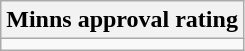<table class="wikitable">
<tr>
<th>Minns approval rating</th>
</tr>
<tr>
<td></td>
</tr>
</table>
